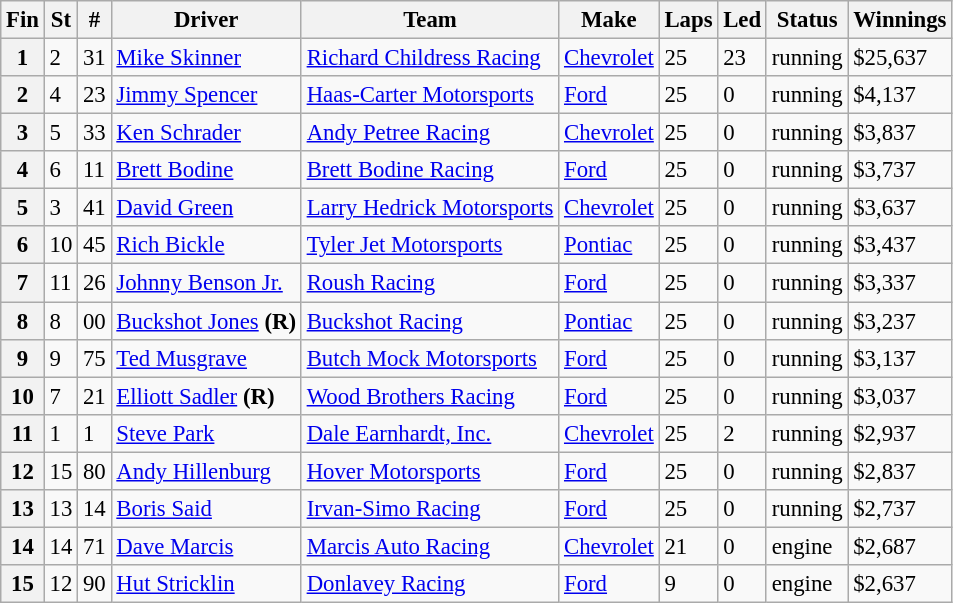<table class="wikitable" style="font-size:95%">
<tr>
<th>Fin</th>
<th>St</th>
<th>#</th>
<th>Driver</th>
<th>Team</th>
<th>Make</th>
<th>Laps</th>
<th>Led</th>
<th>Status</th>
<th>Winnings</th>
</tr>
<tr>
<th>1</th>
<td>2</td>
<td>31</td>
<td><a href='#'>Mike Skinner</a></td>
<td><a href='#'>Richard Childress Racing</a></td>
<td><a href='#'>Chevrolet</a></td>
<td>25</td>
<td>23</td>
<td>running</td>
<td>$25,637</td>
</tr>
<tr>
<th>2</th>
<td>4</td>
<td>23</td>
<td><a href='#'>Jimmy Spencer</a></td>
<td><a href='#'>Haas-Carter Motorsports</a></td>
<td><a href='#'>Ford</a></td>
<td>25</td>
<td>0</td>
<td>running</td>
<td>$4,137</td>
</tr>
<tr>
<th>3</th>
<td>5</td>
<td>33</td>
<td><a href='#'>Ken Schrader</a></td>
<td><a href='#'>Andy Petree Racing</a></td>
<td><a href='#'>Chevrolet</a></td>
<td>25</td>
<td>0</td>
<td>running</td>
<td>$3,837</td>
</tr>
<tr>
<th>4</th>
<td>6</td>
<td>11</td>
<td><a href='#'>Brett Bodine</a></td>
<td><a href='#'>Brett Bodine Racing</a></td>
<td><a href='#'>Ford</a></td>
<td>25</td>
<td>0</td>
<td>running</td>
<td>$3,737</td>
</tr>
<tr>
<th>5</th>
<td>3</td>
<td>41</td>
<td><a href='#'>David Green</a></td>
<td><a href='#'>Larry Hedrick Motorsports</a></td>
<td><a href='#'>Chevrolet</a></td>
<td>25</td>
<td>0</td>
<td>running</td>
<td>$3,637</td>
</tr>
<tr>
<th>6</th>
<td>10</td>
<td>45</td>
<td><a href='#'>Rich Bickle</a></td>
<td><a href='#'>Tyler Jet Motorsports</a></td>
<td><a href='#'>Pontiac</a></td>
<td>25</td>
<td>0</td>
<td>running</td>
<td>$3,437</td>
</tr>
<tr>
<th>7</th>
<td>11</td>
<td>26</td>
<td><a href='#'>Johnny Benson Jr.</a></td>
<td><a href='#'>Roush Racing</a></td>
<td><a href='#'>Ford</a></td>
<td>25</td>
<td>0</td>
<td>running</td>
<td>$3,337</td>
</tr>
<tr>
<th>8</th>
<td>8</td>
<td>00</td>
<td><a href='#'>Buckshot Jones</a> <strong>(R)</strong></td>
<td><a href='#'>Buckshot Racing</a></td>
<td><a href='#'>Pontiac</a></td>
<td>25</td>
<td>0</td>
<td>running</td>
<td>$3,237</td>
</tr>
<tr>
<th>9</th>
<td>9</td>
<td>75</td>
<td><a href='#'>Ted Musgrave</a></td>
<td><a href='#'>Butch Mock Motorsports</a></td>
<td><a href='#'>Ford</a></td>
<td>25</td>
<td>0</td>
<td>running</td>
<td>$3,137</td>
</tr>
<tr>
<th>10</th>
<td>7</td>
<td>21</td>
<td><a href='#'>Elliott Sadler</a> <strong>(R)</strong></td>
<td><a href='#'>Wood Brothers Racing</a></td>
<td><a href='#'>Ford</a></td>
<td>25</td>
<td>0</td>
<td>running</td>
<td>$3,037</td>
</tr>
<tr>
<th>11</th>
<td>1</td>
<td>1</td>
<td><a href='#'>Steve Park</a></td>
<td><a href='#'>Dale Earnhardt, Inc.</a></td>
<td><a href='#'>Chevrolet</a></td>
<td>25</td>
<td>2</td>
<td>running</td>
<td>$2,937</td>
</tr>
<tr>
<th>12</th>
<td>15</td>
<td>80</td>
<td><a href='#'>Andy Hillenburg</a></td>
<td><a href='#'>Hover Motorsports</a></td>
<td><a href='#'>Ford</a></td>
<td>25</td>
<td>0</td>
<td>running</td>
<td>$2,837</td>
</tr>
<tr>
<th>13</th>
<td>13</td>
<td>14</td>
<td><a href='#'>Boris Said</a></td>
<td><a href='#'>Irvan-Simo Racing</a></td>
<td><a href='#'>Ford</a></td>
<td>25</td>
<td>0</td>
<td>running</td>
<td>$2,737</td>
</tr>
<tr>
<th>14</th>
<td>14</td>
<td>71</td>
<td><a href='#'>Dave Marcis</a></td>
<td><a href='#'>Marcis Auto Racing</a></td>
<td><a href='#'>Chevrolet</a></td>
<td>21</td>
<td>0</td>
<td>engine</td>
<td>$2,687</td>
</tr>
<tr>
<th>15</th>
<td>12</td>
<td>90</td>
<td><a href='#'>Hut Stricklin</a></td>
<td><a href='#'>Donlavey Racing</a></td>
<td><a href='#'>Ford</a></td>
<td>9</td>
<td>0</td>
<td>engine</td>
<td>$2,637</td>
</tr>
</table>
